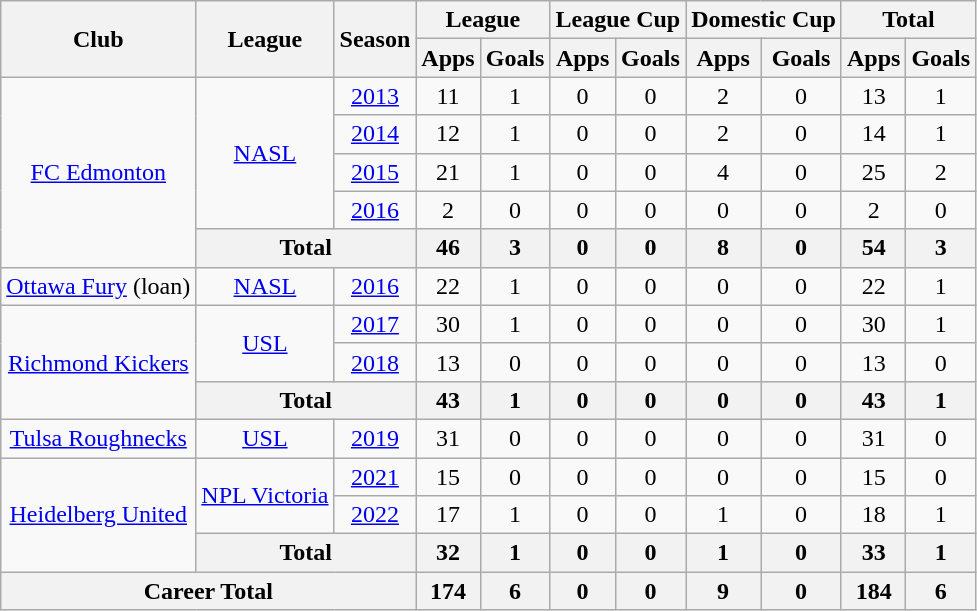<table class="wikitable" style="text-align: center;">
<tr>
<th rowspan="2">Club</th>
<th rowspan="2">League</th>
<th rowspan="2">Season</th>
<th colspan="2">League</th>
<th colspan="2">League Cup</th>
<th colspan="2">Domestic Cup</th>
<th colspan="2">Total</th>
</tr>
<tr>
<th>Apps</th>
<th>Goals</th>
<th>Apps</th>
<th>Goals</th>
<th>Apps</th>
<th>Goals</th>
<th>Apps</th>
<th>Goals</th>
</tr>
<tr>
<td rowspan="5"><a href='#'>FC Edmonton</a></td>
<td rowspan="4"><a href='#'>NASL</a></td>
<td><a href='#'>2013</a></td>
<td>11</td>
<td>1</td>
<td>0</td>
<td>0</td>
<td>2</td>
<td>0</td>
<td>13</td>
<td>1</td>
</tr>
<tr>
<td><a href='#'>2014</a></td>
<td>12</td>
<td>1</td>
<td>0</td>
<td>0</td>
<td>2</td>
<td>0</td>
<td>14</td>
<td>1</td>
</tr>
<tr>
<td><a href='#'>2015</a></td>
<td>21</td>
<td>1</td>
<td>0</td>
<td>0</td>
<td>4</td>
<td>0</td>
<td>25</td>
<td>2</td>
</tr>
<tr>
<td><a href='#'>2016</a></td>
<td>2</td>
<td>0</td>
<td>0</td>
<td>0</td>
<td>0</td>
<td>0</td>
<td>2</td>
<td>0</td>
</tr>
<tr>
<th colspan="2">Total</th>
<th>46</th>
<th>3</th>
<th>0</th>
<th>0</th>
<th>8</th>
<th>0</th>
<th>54</th>
<th>3</th>
</tr>
<tr>
<td><a href='#'>Ottawa Fury</a> (loan)</td>
<td><a href='#'>NASL</a></td>
<td><a href='#'>2016</a></td>
<td>22</td>
<td>1</td>
<td>0</td>
<td>0</td>
<td>0</td>
<td>0</td>
<td>22</td>
<td>1</td>
</tr>
<tr>
<td rowspan="3"><a href='#'>Richmond Kickers</a></td>
<td rowspan="2"><a href='#'>USL</a></td>
<td><a href='#'>2017</a></td>
<td>30</td>
<td>1</td>
<td>0</td>
<td>0</td>
<td>0</td>
<td>0</td>
<td>30</td>
<td>1</td>
</tr>
<tr>
<td><a href='#'>2018</a></td>
<td>13</td>
<td>0</td>
<td>0</td>
<td>0</td>
<td>0</td>
<td>0</td>
<td>13</td>
<td>0</td>
</tr>
<tr>
<th colspan="2">Total</th>
<th>43</th>
<th>1</th>
<th>0</th>
<th>0</th>
<th>0</th>
<th>0</th>
<th>43</th>
<th>1</th>
</tr>
<tr>
<td><a href='#'>Tulsa Roughnecks</a></td>
<td><a href='#'>USL</a></td>
<td><a href='#'>2019</a></td>
<td>31</td>
<td>0</td>
<td>0</td>
<td>0</td>
<td>0</td>
<td>0</td>
<td>31</td>
<td>0</td>
</tr>
<tr>
<td rowspan="3"><a href='#'>Heidelberg United</a></td>
<td rowspan="2"><a href='#'>NPL Victoria</a></td>
<td><a href='#'>2021</a></td>
<td>15</td>
<td>0</td>
<td>0</td>
<td>0</td>
<td>0</td>
<td>0</td>
<td>15</td>
<td>0</td>
</tr>
<tr>
<td><a href='#'>2022</a></td>
<td>17</td>
<td>1</td>
<td>0</td>
<td>0</td>
<td>1</td>
<td>0</td>
<td>18</td>
<td>1</td>
</tr>
<tr>
<th colspan="2">Total</th>
<th>32</th>
<th>1</th>
<th>0</th>
<th>0</th>
<th>1</th>
<th>0</th>
<th>33</th>
<th>1</th>
</tr>
<tr>
<th colspan="3">Career Total</th>
<th>174</th>
<th>6</th>
<th>0</th>
<th>0</th>
<th>9</th>
<th>0</th>
<th>184</th>
<th>6</th>
</tr>
</table>
